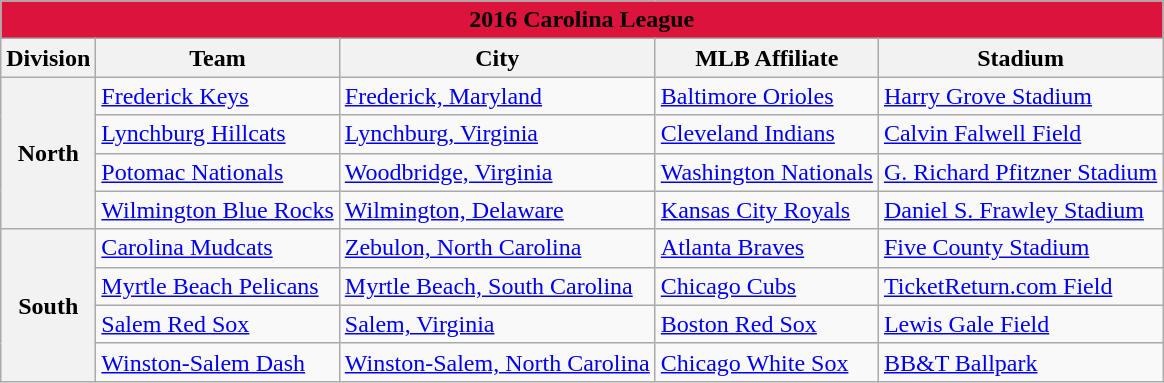<table class="wikitable" style="width:auto">
<tr>
<td bgcolor="#DC143C" align="center" colspan="7"><strong><span>2016 Carolina League</span></strong></td>
</tr>
<tr>
<th>Division</th>
<th>Team</th>
<th>City</th>
<th>MLB Affiliate</th>
<th>Stadium</th>
</tr>
<tr>
<th rowspan="4">North</th>
<td><a href='#'>Frederick Keys</a></td>
<td><a href='#'>Frederick, Maryland</a></td>
<td><a href='#'>Baltimore Orioles</a></td>
<td><a href='#'>Harry Grove Stadium</a></td>
</tr>
<tr>
<td><a href='#'>Lynchburg Hillcats</a></td>
<td><a href='#'>Lynchburg, Virginia</a></td>
<td><a href='#'>Cleveland Indians</a></td>
<td><a href='#'>Calvin Falwell Field</a></td>
</tr>
<tr>
<td><a href='#'>Potomac Nationals</a></td>
<td><a href='#'>Woodbridge, Virginia</a></td>
<td><a href='#'>Washington Nationals</a></td>
<td><a href='#'>G. Richard Pfitzner Stadium</a></td>
</tr>
<tr>
<td><a href='#'>Wilmington Blue Rocks</a></td>
<td><a href='#'>Wilmington, Delaware</a></td>
<td><a href='#'>Kansas City Royals</a></td>
<td><a href='#'>Daniel S. Frawley Stadium</a></td>
</tr>
<tr>
<th rowspan="4">South</th>
<td><a href='#'>Carolina Mudcats</a></td>
<td><a href='#'>Zebulon, North Carolina</a></td>
<td><a href='#'>Atlanta Braves</a></td>
<td><a href='#'>Five County Stadium</a></td>
</tr>
<tr>
<td><a href='#'>Myrtle Beach Pelicans</a></td>
<td><a href='#'>Myrtle Beach, South Carolina</a></td>
<td><a href='#'>Chicago Cubs</a></td>
<td><a href='#'>TicketReturn.com Field</a></td>
</tr>
<tr>
<td><a href='#'>Salem Red Sox</a></td>
<td><a href='#'>Salem, Virginia</a></td>
<td><a href='#'>Boston Red Sox</a></td>
<td><a href='#'>Lewis Gale Field</a></td>
</tr>
<tr>
<td><a href='#'>Winston-Salem Dash</a></td>
<td><a href='#'>Winston-Salem, North Carolina</a></td>
<td><a href='#'>Chicago White Sox</a></td>
<td><a href='#'>BB&T Ballpark</a></td>
</tr>
</table>
